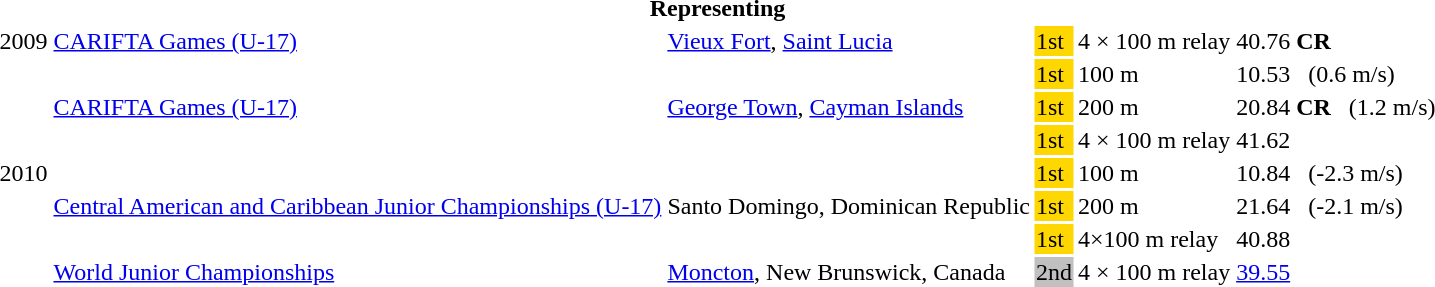<table>
<tr>
<th colspan="6">Representing </th>
</tr>
<tr>
<td>2009</td>
<td><a href='#'>CARIFTA Games (U-17)</a></td>
<td><a href='#'>Vieux Fort</a>, <a href='#'>Saint Lucia</a></td>
<td bgcolor=gold>1st</td>
<td>4 × 100 m relay</td>
<td>40.76 <strong>CR</strong></td>
</tr>
<tr>
<td rowspan = "7">2010</td>
<td rowspan = "3"><a href='#'>CARIFTA Games (U-17)</a></td>
<td rowspan = "3"><a href='#'>George Town</a>, <a href='#'>Cayman Islands</a></td>
<td bgcolor=gold>1st</td>
<td>100 m</td>
<td>10.53    (0.6 m/s)</td>
</tr>
<tr>
<td bgcolor=gold>1st</td>
<td>200 m</td>
<td>20.84 <strong>CR</strong>    (1.2 m/s)</td>
</tr>
<tr>
<td bgcolor=gold>1st</td>
<td>4 × 100 m relay</td>
<td>41.62</td>
</tr>
<tr>
<td rowspan = "3"><a href='#'>Central American and Caribbean Junior Championships (U-17)</a></td>
<td rowspan = "3">Santo Domingo, Dominican Republic</td>
<td bgcolor=gold>1st</td>
<td>100 m</td>
<td>10.84   (-2.3 m/s)</td>
</tr>
<tr>
<td bgcolor=gold>1st</td>
<td>200 m</td>
<td>21.64   (-2.1 m/s)</td>
</tr>
<tr>
<td bgcolor=gold>1st</td>
<td>4×100 m relay</td>
<td>40.88</td>
</tr>
<tr>
<td><a href='#'>World Junior Championships</a></td>
<td><a href='#'>Moncton</a>, New Brunswick, Canada</td>
<td bgcolor=silver>2nd</td>
<td>4 × 100 m relay</td>
<td><a href='#'>39.55</a></td>
</tr>
</table>
